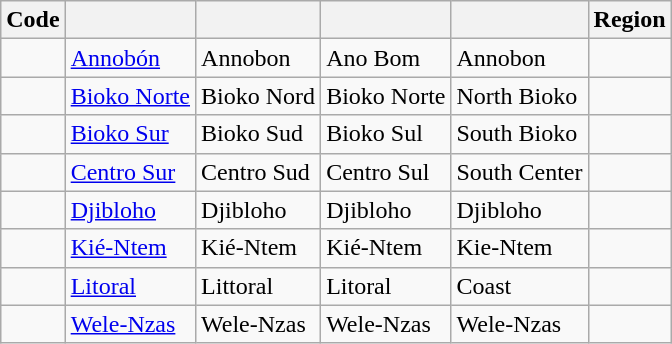<table class="wikitable sortable">
<tr>
<th>Code</th>
<th></th>
<th></th>
<th></th>
<th></th>
<th>Region</th>
</tr>
<tr>
<td></td>
<td><a href='#'>Annobón</a></td>
<td>Annobon</td>
<td>Ano Bom</td>
<td>Annobon</td>
<td><a href='#'></a></td>
</tr>
<tr>
<td></td>
<td><a href='#'>Bioko Norte</a></td>
<td>Bioko Nord</td>
<td>Bioko Norte</td>
<td>North Bioko</td>
<td><a href='#'></a></td>
</tr>
<tr>
<td></td>
<td><a href='#'>Bioko Sur</a></td>
<td>Bioko Sud</td>
<td>Bioko Sul</td>
<td>South Bioko</td>
<td><a href='#'></a></td>
</tr>
<tr>
<td></td>
<td><a href='#'>Centro Sur</a></td>
<td>Centro Sud</td>
<td>Centro Sul</td>
<td>South Center</td>
<td><a href='#'></a></td>
</tr>
<tr>
<td></td>
<td><a href='#'>Djibloho</a></td>
<td>Djibloho</td>
<td>Djibloho</td>
<td>Djibloho</td>
<td><a href='#'></a></td>
</tr>
<tr>
<td></td>
<td><a href='#'>Kié-Ntem</a></td>
<td>Kié-Ntem</td>
<td>Kié-Ntem</td>
<td>Kie-Ntem</td>
<td><a href='#'></a></td>
</tr>
<tr>
<td></td>
<td><a href='#'>Litoral</a></td>
<td>Littoral</td>
<td>Litoral</td>
<td>Coast</td>
<td><a href='#'></a></td>
</tr>
<tr>
<td></td>
<td><a href='#'>Wele-Nzas</a></td>
<td>Wele-Nzas</td>
<td>Wele-Nzas</td>
<td>Wele-Nzas</td>
<td><a href='#'></a></td>
</tr>
</table>
